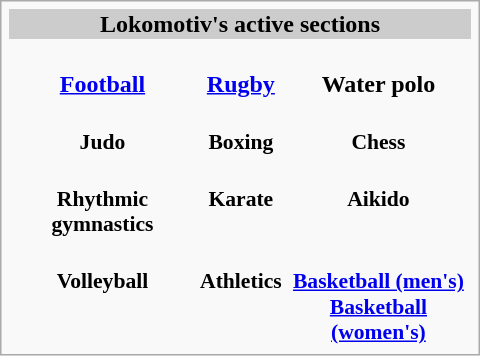<table class="infobox" style="width: 20em; font-size: 95%em;">
<tr bgcolor="#cccccc" style="text-align: center">
<th colspan="3">Lokomotiv's active sections</th>
</tr>
<tr style="text-align: center">
<td><br><strong><a href='#'>Football</a></strong></td>
<td><br><strong><a href='#'>Rugby</a></strong></td>
<td><br><strong>Water polo</strong></td>
</tr>
<tr style="font-size: 90%; text-align: center">
<td><br><strong>Judo</strong></td>
<td><br><strong>Boxing</strong></td>
<td><br><strong>Chess</strong></td>
</tr>
<tr style="font-size: 90%; text-align: center">
<td><br><strong>Rhythmic gymnastics</strong></td>
<td><br><strong>Karate</strong></td>
<td><br><strong>Aikido</strong></td>
</tr>
<tr style="font-size: 90%; text-align: center">
<td><br><strong>Volleyball</strong></td>
<td><br><strong>Athletics</strong></td>
<td><br><strong><a href='#'>Basketball (men's)</a></strong><br><strong><a href='#'>Basketball (women's)</a></strong></td>
</tr>
</table>
